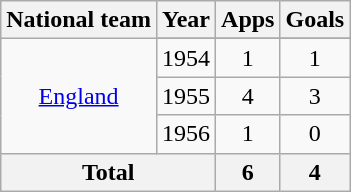<table class="wikitable" style="text-align: center;">
<tr>
<th>National team</th>
<th>Year</th>
<th>Apps</th>
<th>Goals</th>
</tr>
<tr>
<td rowspan="4"><a href='#'>England</a></td>
</tr>
<tr>
<td>1954</td>
<td>1</td>
<td>1</td>
</tr>
<tr>
<td>1955</td>
<td>4</td>
<td>3</td>
</tr>
<tr>
<td>1956</td>
<td>1</td>
<td>0</td>
</tr>
<tr>
<th colspan="2">Total</th>
<th>6</th>
<th>4</th>
</tr>
</table>
